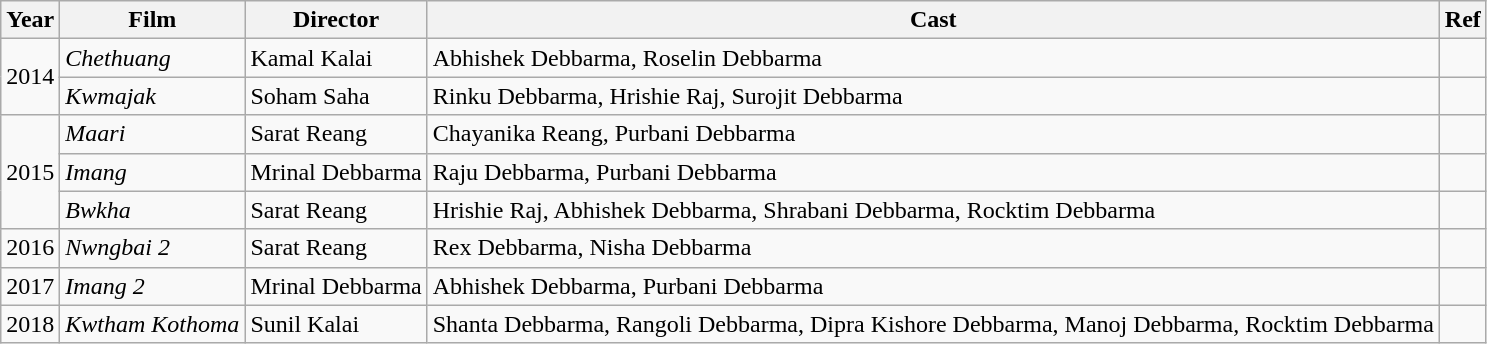<table class="wikitable">
<tr>
<th>Year</th>
<th>Film</th>
<th>Director</th>
<th>Cast</th>
<th>Ref</th>
</tr>
<tr>
<td rowspan="2">2014</td>
<td><em>Chethuang</em></td>
<td>Kamal Kalai</td>
<td>Abhishek Debbarma, Roselin Debbarma</td>
<td></td>
</tr>
<tr>
<td><em>Kwmajak</em></td>
<td>Soham Saha</td>
<td>Rinku Debbarma, Hrishie Raj, Surojit Debbarma</td>
<td></td>
</tr>
<tr>
<td rowspan="3">2015</td>
<td><em>Maari</em></td>
<td>Sarat Reang</td>
<td>Chayanika Reang, Purbani Debbarma</td>
<td></td>
</tr>
<tr>
<td><em>Imang</em></td>
<td>Mrinal Debbarma</td>
<td>Raju Debbarma, Purbani Debbarma</td>
<td></td>
</tr>
<tr>
<td><em>Bwkha</em></td>
<td>Sarat Reang</td>
<td>Hrishie Raj, Abhishek Debbarma, Shrabani Debbarma, Rocktim Debbarma</td>
<td></td>
</tr>
<tr>
<td>2016</td>
<td><em>Nwngbai 2</em></td>
<td>Sarat Reang</td>
<td>Rex Debbarma, Nisha Debbarma</td>
<td></td>
</tr>
<tr>
<td>2017</td>
<td><em>Imang 2</em></td>
<td>Mrinal Debbarma</td>
<td>Abhishek Debbarma, Purbani Debbarma</td>
<td></td>
</tr>
<tr>
<td>2018</td>
<td><em>Kwtham Kothoma</em></td>
<td>Sunil Kalai</td>
<td>Shanta Debbarma, Rangoli Debbarma, Dipra Kishore Debbarma, Manoj Debbarma, Rocktim Debbarma</td>
<td></td>
</tr>
</table>
